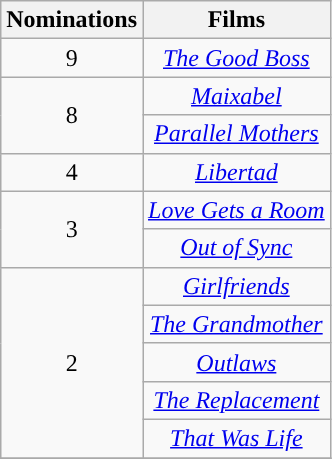<table class="wikitable plainrowheaders" style="text-align:center;">
<tr>
<th scope="col" style="width:55px;">Nominations</th>
<th scope="col" style="text-align:center;">Films</th>
</tr>
<tr>
<td rowspan="1" style="text-align:center">9</td>
<td><em><a href='#'>The Good Boss</a></em></td>
</tr>
<tr>
<td rowspan="2" style="text-align:center">8</td>
<td><em><a href='#'>Maixabel</a></em></td>
</tr>
<tr>
<td><em><a href='#'>Parallel Mothers</a></em></td>
</tr>
<tr>
<td rowspan="1" style="text-align:center">4</td>
<td><em><a href='#'>Libertad</a></em></td>
</tr>
<tr>
<td rowspan="2" style="text-align:center">3</td>
<td><em><a href='#'>Love Gets a Room</a></em></td>
</tr>
<tr>
<td><em><a href='#'>Out of Sync</a></em></td>
</tr>
<tr>
<td rowspan="5" style="text-align:center">2</td>
<td><em><a href='#'>Girlfriends</a></em></td>
</tr>
<tr>
<td><em><a href='#'>The Grandmother</a></em></td>
</tr>
<tr>
<td><em><a href='#'>Outlaws</a></em></td>
</tr>
<tr>
<td><em><a href='#'>The Replacement</a></em></td>
</tr>
<tr>
<td><em><a href='#'>That Was Life</a></em></td>
</tr>
<tr>
</tr>
</table>
